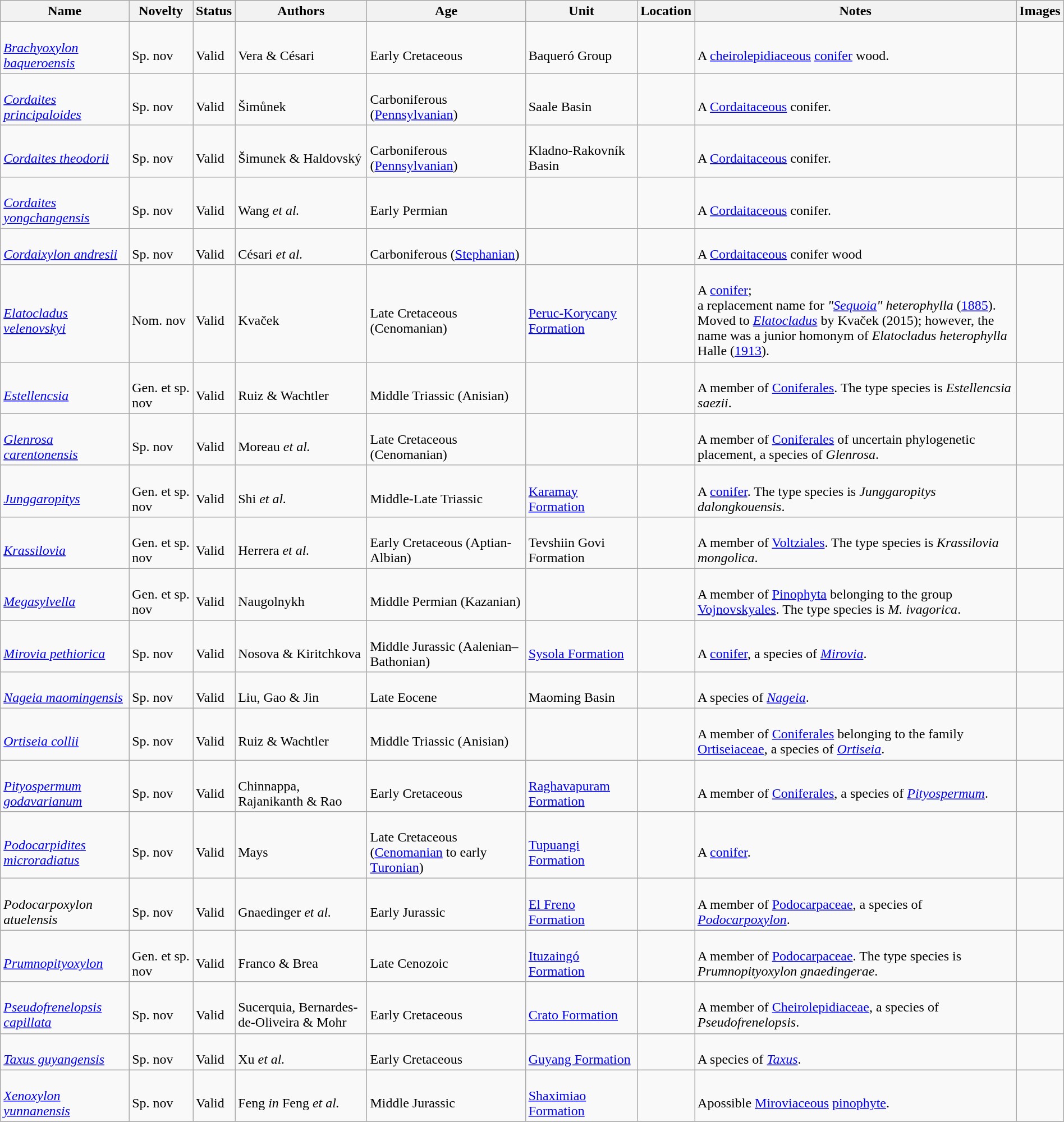<table class="wikitable sortable" align="center" width="100%">
<tr>
<th>Name</th>
<th>Novelty</th>
<th>Status</th>
<th>Authors</th>
<th>Age</th>
<th>Unit</th>
<th>Location</th>
<th>Notes</th>
<th>Images</th>
</tr>
<tr>
<td><br><em><a href='#'>Brachyoxylon baqueroensis</a></em></td>
<td><br>Sp. nov</td>
<td><br>Valid</td>
<td><br>Vera & Césari</td>
<td><br>Early Cretaceous</td>
<td><br>Baqueró Group</td>
<td><br></td>
<td><br>A <a href='#'>cheirolepidiaceous</a> <a href='#'>conifer</a> wood.</td>
<td></td>
</tr>
<tr>
<td><br><em><a href='#'>Cordaites principaloides</a></em></td>
<td><br>Sp. nov</td>
<td><br>Valid</td>
<td><br>Šimůnek</td>
<td><br>Carboniferous<br>(<a href='#'>Pennsylvanian</a>)</td>
<td><br>Saale Basin</td>
<td><br></td>
<td><br>A <a href='#'>Cordaitaceous</a> conifer.</td>
<td></td>
</tr>
<tr>
<td><br><em><a href='#'>Cordaites theodorii</a></em></td>
<td><br>Sp. nov</td>
<td><br>Valid</td>
<td><br>Šimunek & Haldovský</td>
<td><br>Carboniferous<br>(<a href='#'>Pennsylvanian</a>)</td>
<td><br>Kladno-Rakovník Basin</td>
<td><br></td>
<td><br>A <a href='#'>Cordaitaceous</a> conifer.</td>
<td></td>
</tr>
<tr>
<td><br><em><a href='#'>Cordaites yongchangensis</a></em></td>
<td><br>Sp. nov</td>
<td><br>Valid</td>
<td><br>Wang <em>et al.</em></td>
<td><br>Early Permian</td>
<td></td>
<td><br></td>
<td><br>A <a href='#'>Cordaitaceous</a> conifer.</td>
<td></td>
</tr>
<tr>
<td><br><em><a href='#'>Cordaixylon andresii</a></em></td>
<td><br>Sp. nov</td>
<td><br>Valid</td>
<td><br>Césari <em>et al.</em></td>
<td><br>Carboniferous (<a href='#'>Stephanian</a>)</td>
<td></td>
<td><br></td>
<td><br>A <a href='#'>Cordaitaceous</a> conifer wood</td>
<td></td>
</tr>
<tr>
<td><br><em><a href='#'>Elatocladus velenovskyi</a></em></td>
<td><br>Nom. nov</td>
<td><br>Valid</td>
<td><br>Kvaček</td>
<td><br>Late Cretaceous (Cenomanian)</td>
<td><br><a href='#'>Peruc-Korycany Formation</a></td>
<td><br></td>
<td><br>A <a href='#'>conifer</a>;<br> a replacement name for <em>"<a href='#'>Sequoia</a>" heterophylla</em> (<a href='#'>1885</a>).<br> Moved to <em><a href='#'>Elatocladus</a></em> by Kvaček (2015); however, the name was a junior homonym of <em>Elatocladus heterophylla</em> Halle (<a href='#'>1913</a>).</td>
<td></td>
</tr>
<tr>
<td><br><em><a href='#'>Estellencsia</a></em></td>
<td><br>Gen. et sp. nov</td>
<td><br>Valid</td>
<td><br>Ruiz & Wachtler</td>
<td><br>Middle Triassic (Anisian)</td>
<td></td>
<td><br></td>
<td><br>A member of <a href='#'>Coniferales</a>. The type species is <em>Estellencsia saezii</em>.</td>
<td></td>
</tr>
<tr>
<td><br><em><a href='#'>Glenrosa carentonensis</a></em></td>
<td><br>Sp. nov</td>
<td><br>Valid</td>
<td><br>Moreau <em>et al.</em></td>
<td><br>Late Cretaceous (Cenomanian)</td>
<td></td>
<td><br></td>
<td><br>A member of <a href='#'>Coniferales</a> of uncertain phylogenetic placement, a species of <em>Glenrosa</em>.</td>
<td></td>
</tr>
<tr>
<td><br><em><a href='#'>Junggaropitys</a></em></td>
<td><br>Gen. et sp. nov</td>
<td><br>Valid</td>
<td><br>Shi <em>et al.</em></td>
<td><br>Middle-Late Triassic</td>
<td><br><a href='#'>Karamay Formation</a></td>
<td><br></td>
<td><br>A <a href='#'>conifer</a>. The type species is <em>Junggaropitys dalongkouensis</em>.</td>
<td></td>
</tr>
<tr>
<td><br><em><a href='#'>Krassilovia</a></em></td>
<td><br>Gen. et sp. nov</td>
<td><br>Valid</td>
<td><br>Herrera <em>et al.</em></td>
<td><br>Early Cretaceous (Aptian-Albian)</td>
<td><br>Tevshiin Govi Formation</td>
<td><br></td>
<td><br>A member of <a href='#'>Voltziales</a>. The type species is <em>Krassilovia mongolica</em>.</td>
<td></td>
</tr>
<tr>
<td><br><em><a href='#'>Megasylvella</a></em></td>
<td><br>Gen. et sp. nov</td>
<td><br>Valid</td>
<td><br>Naugolnykh</td>
<td><br>Middle Permian (Kazanian)</td>
<td></td>
<td><br></td>
<td><br>A member of <a href='#'>Pinophyta</a> belonging to the group <a href='#'>Vojnovskyales</a>. The type species is <em>M. ivagorica</em>.</td>
<td></td>
</tr>
<tr>
<td><br><em><a href='#'>Mirovia pethiorica</a></em></td>
<td><br>Sp. nov</td>
<td><br>Valid</td>
<td><br>Nosova & Kiritchkova</td>
<td><br>Middle Jurassic (Aalenian–Bathonian)</td>
<td><br><a href='#'>Sysola Formation</a></td>
<td><br></td>
<td><br>A <a href='#'>conifer</a>, a species of <em><a href='#'>Mirovia</a></em>.</td>
<td></td>
</tr>
<tr>
<td><br><em><a href='#'>Nageia maomingensis</a></em></td>
<td><br>Sp. nov</td>
<td><br>Valid</td>
<td><br>Liu, Gao & Jin</td>
<td><br>Late Eocene</td>
<td><br>Maoming Basin</td>
<td><br></td>
<td><br>A species of <em><a href='#'>Nageia</a></em>.</td>
<td></td>
</tr>
<tr>
<td><br><em><a href='#'>Ortiseia collii</a></em></td>
<td><br>Sp. nov</td>
<td><br>Valid</td>
<td><br>Ruiz & Wachtler</td>
<td><br>Middle Triassic (Anisian)</td>
<td></td>
<td><br></td>
<td><br>A member of <a href='#'>Coniferales</a> belonging to the family <a href='#'>Ortiseiaceae</a>, a species of <em><a href='#'>Ortiseia</a></em>.</td>
<td></td>
</tr>
<tr>
<td><br><em><a href='#'>Pityospermum godavarianum</a></em></td>
<td><br>Sp. nov</td>
<td><br>Valid</td>
<td><br>Chinnappa, Rajanikanth & Rao</td>
<td><br>Early Cretaceous</td>
<td><br><a href='#'>Raghavapuram Formation</a></td>
<td><br></td>
<td><br>A member of <a href='#'>Coniferales</a>, a species of <em><a href='#'>Pityospermum</a></em>.</td>
<td></td>
</tr>
<tr>
<td><br><em><a href='#'>Podocarpidites microradiatus</a></em></td>
<td><br>Sp. nov</td>
<td><br>Valid</td>
<td><br>Mays</td>
<td><br>Late Cretaceous (<a href='#'>Cenomanian</a> to early <a href='#'>Turonian</a>)</td>
<td><br><a href='#'>Tupuangi Formation</a></td>
<td><br></td>
<td><br>A <a href='#'>conifer</a>.</td>
<td></td>
</tr>
<tr>
<td><br><em>Podocarpoxylon atuelensis</em></td>
<td><br>Sp. nov</td>
<td><br>Valid</td>
<td><br>Gnaedinger <em>et al.</em></td>
<td><br>Early Jurassic</td>
<td><br><a href='#'>El Freno Formation</a></td>
<td><br></td>
<td><br>A member of <a href='#'>Podocarpaceae</a>, a species of <em><a href='#'>Podocarpoxylon</a></em>.</td>
<td></td>
</tr>
<tr>
<td><br><em><a href='#'>Prumnopityoxylon</a></em></td>
<td><br>Gen. et sp. nov</td>
<td><br>Valid</td>
<td><br>Franco & Brea</td>
<td><br>Late Cenozoic</td>
<td><br><a href='#'>Ituzaingó Formation</a></td>
<td><br></td>
<td><br>A member of <a href='#'>Podocarpaceae</a>. The type species is <em>Prumnopityoxylon gnaedingerae</em>.</td>
<td></td>
</tr>
<tr>
<td><br><em><a href='#'>Pseudofrenelopsis capillata</a></em></td>
<td><br>Sp. nov</td>
<td><br>Valid</td>
<td><br>Sucerquia, Bernardes-de-Oliveira & Mohr</td>
<td><br>Early Cretaceous</td>
<td><br><a href='#'>Crato Formation</a></td>
<td><br></td>
<td><br>A member of <a href='#'>Cheirolepidiaceae</a>, a species of <em>Pseudofrenelopsis</em>.</td>
<td></td>
</tr>
<tr>
<td><br><em><a href='#'>Taxus guyangensis</a></em></td>
<td><br>Sp. nov</td>
<td><br>Valid</td>
<td><br>Xu <em>et al.</em></td>
<td><br>Early Cretaceous</td>
<td><br><a href='#'>Guyang Formation</a></td>
<td><br></td>
<td><br>A species of <em><a href='#'>Taxus</a></em>.</td>
<td></td>
</tr>
<tr>
<td><br><em><a href='#'>Xenoxylon yunnanensis</a></em></td>
<td><br>Sp. nov</td>
<td><br>Valid</td>
<td><br>Feng <em>in</em> Feng <em>et al.</em></td>
<td><br>Middle Jurassic</td>
<td><br><a href='#'>Shaximiao Formation</a></td>
<td><br></td>
<td><br>Apossible <a href='#'>Miroviaceous</a> <a href='#'>pinophyte</a>.</td>
<td></td>
</tr>
<tr>
</tr>
</table>
